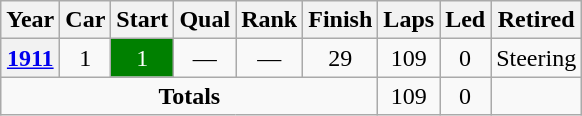<table class="wikitable" style="text-align:center">
<tr>
<th>Year</th>
<th>Car</th>
<th>Start</th>
<th>Qual</th>
<th>Rank</th>
<th>Finish</th>
<th>Laps</th>
<th>Led</th>
<th>Retired</th>
</tr>
<tr>
<th><a href='#'>1911</a></th>
<td>1</td>
<td style="background:green;color:white">1</td>
<td>—</td>
<td>—</td>
<td>29</td>
<td>109</td>
<td>0</td>
<td>Steering</td>
</tr>
<tr>
<td colspan=6><strong>Totals</strong></td>
<td>109</td>
<td>0</td>
<td></td>
</tr>
</table>
